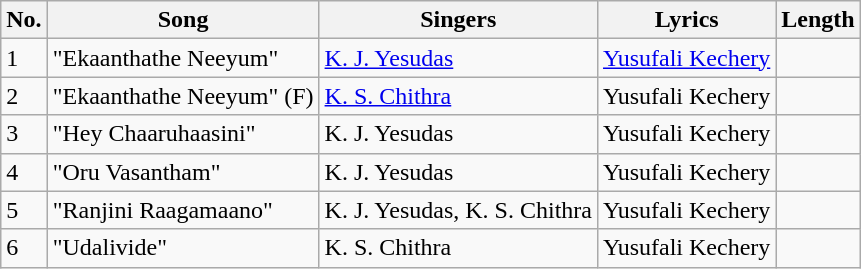<table class="wikitable">
<tr>
<th>No.</th>
<th>Song</th>
<th>Singers</th>
<th>Lyrics</th>
<th>Length</th>
</tr>
<tr>
<td>1</td>
<td>"Ekaanthathe Neeyum"</td>
<td><a href='#'>K. J. Yesudas</a></td>
<td><a href='#'>Yusufali Kechery</a></td>
<td></td>
</tr>
<tr>
<td>2</td>
<td>"Ekaanthathe Neeyum" (F)</td>
<td><a href='#'>K. S. Chithra</a></td>
<td>Yusufali Kechery</td>
<td></td>
</tr>
<tr>
<td>3</td>
<td>"Hey Chaaruhaasini"</td>
<td>K. J. Yesudas</td>
<td>Yusufali Kechery</td>
<td></td>
</tr>
<tr>
<td>4</td>
<td>"Oru Vasantham"</td>
<td>K. J. Yesudas</td>
<td>Yusufali Kechery</td>
<td></td>
</tr>
<tr>
<td>5</td>
<td>"Ranjini Raagamaano"</td>
<td>K. J. Yesudas, K. S. Chithra</td>
<td>Yusufali Kechery</td>
<td></td>
</tr>
<tr>
<td>6</td>
<td>"Udalivide"</td>
<td>K. S. Chithra</td>
<td>Yusufali Kechery</td>
<td></td>
</tr>
</table>
